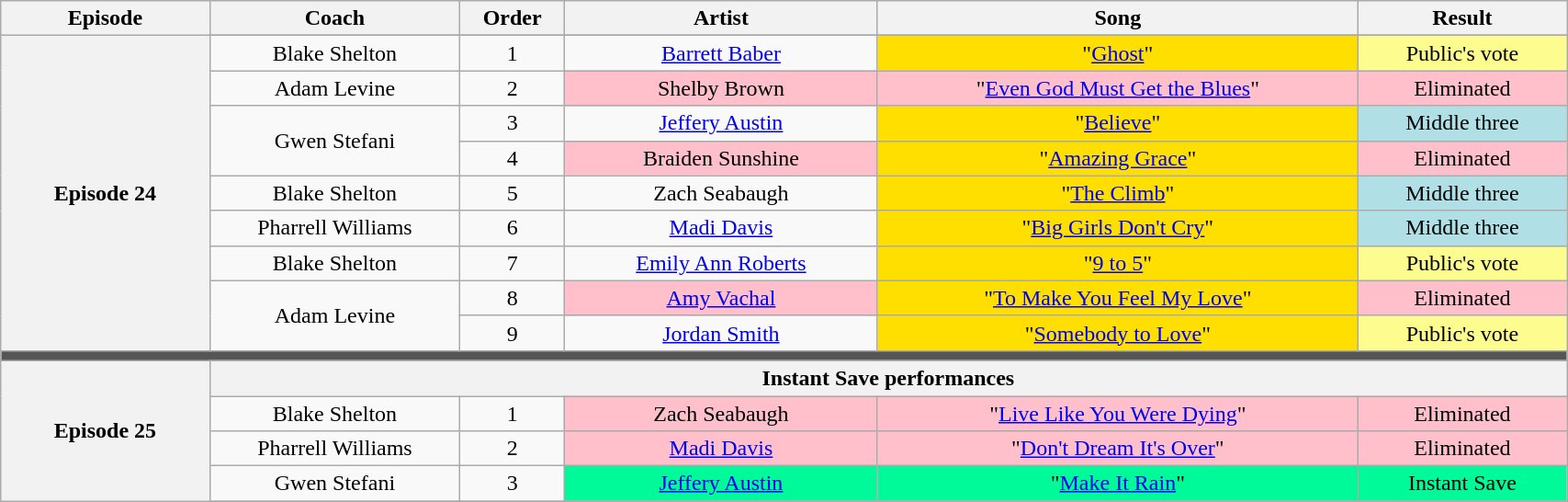<table class="wikitable" style="text-align:center; width:90%;">
<tr>
<th style="width:10%;">Episode</th>
<th style="width:12%;">Coach</th>
<th style="width:05%;">Order</th>
<th style="width:15%;">Artist</th>
<th style="width:23%;">Song</th>
<th style="width:10%;">Result</th>
</tr>
<tr>
<th rowspan="10" scope="row">Episode 24<br><small></small></th>
</tr>
<tr>
<td>Blake Shelton</td>
<td>1</td>
<td><a href='#'>Barrett Baber</a></td>
<td style="background:#fedf00;">"<a href='#'>Ghost</a>"</td>
<td style="background:#fdfc8f;">Public's vote</td>
</tr>
<tr>
<td>Adam Levine</td>
<td>2</td>
<td style="background:pink;">Shelby Brown</td>
<td style="background:pink;">"<a href='#'>Even God Must Get the Blues</a>"</td>
<td style="background:pink;">Eliminated</td>
</tr>
<tr>
<td rowspan="2">Gwen Stefani</td>
<td>3</td>
<td><a href='#'>Jeffery Austin</a></td>
<td style="background:#fedf00;">"<a href='#'>Believe</a>"</td>
<td style="background:#B0E0E6;">Middle three</td>
</tr>
<tr>
<td>4</td>
<td style="background:pink;">Braiden Sunshine</td>
<td style="background:#fedf00;">"<a href='#'>Amazing Grace</a>"</td>
<td style="background:pink;">Eliminated</td>
</tr>
<tr>
<td>Blake Shelton</td>
<td>5</td>
<td>Zach Seabaugh</td>
<td style="background:#fedf00;">"<a href='#'>The Climb</a>"</td>
<td style="background:#B0E0E6;">Middle three</td>
</tr>
<tr>
<td>Pharrell Williams</td>
<td>6</td>
<td><a href='#'>Madi Davis</a></td>
<td style="background:#fedf00;">"<a href='#'>Big Girls Don't Cry</a>"</td>
<td style="background:#B0E0E6;">Middle three</td>
</tr>
<tr>
<td>Blake Shelton</td>
<td>7</td>
<td><a href='#'>Emily Ann Roberts</a></td>
<td style="background:#fedf00;">"<a href='#'>9 to 5</a>"</td>
<td style="background:#fdfc8f;">Public's vote</td>
</tr>
<tr>
<td rowspan="2">Adam Levine</td>
<td>8</td>
<td style="background:pink;"><a href='#'>Amy Vachal</a></td>
<td style="background:#fedf00;">"<a href='#'>To Make You Feel My Love</a>"</td>
<td style="background:pink;">Eliminated</td>
</tr>
<tr>
<td>9</td>
<td><a href='#'>Jordan Smith</a></td>
<td style="background:#fedf00;">"<a href='#'>Somebody to Love</a>"</td>
<td style="background:#fdfc8f;">Public's vote</td>
</tr>
<tr>
<td colspan="6" style="background:#555;"></td>
</tr>
<tr>
<th rowspan="6" scope="row">Episode 25<br><small></small></th>
</tr>
<tr>
<th colspan="5">Instant Save performances</th>
</tr>
<tr>
<td>Blake Shelton</td>
<td>1</td>
<td style="background:pink;">Zach Seabaugh</td>
<td style="background:pink;">"<a href='#'>Live Like You Were Dying</a>"</td>
<td style="background:pink;">Eliminated</td>
</tr>
<tr>
<td>Pharrell Williams</td>
<td>2</td>
<td style="background:pink;"><a href='#'>Madi Davis</a></td>
<td style="background:pink;">"<a href='#'>Don't Dream It's Over</a>"</td>
<td style="background:pink;">Eliminated</td>
</tr>
<tr>
<td>Gwen Stefani</td>
<td>3</td>
<td style="background:#00FA9A;"><a href='#'>Jeffery Austin</a></td>
<td style="background:#00FA9A">"<a href='#'>Make It Rain</a>"</td>
<td style="background:#00FA9A;">Instant Save</td>
</tr>
<tr>
</tr>
</table>
